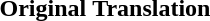<table>
<tr>
<th>Original</th>
<th>Translation</th>
</tr>
<tr>
<td><br></td>
<td><br></td>
</tr>
</table>
